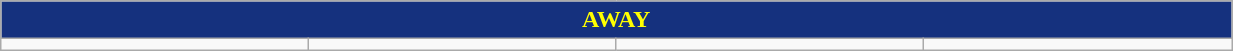<table class="wikitable collapsible collapsed" style="width:65%">
<tr>
<th colspan=7 ! style="color:yellow; background:#15317E">AWAY</th>
</tr>
<tr>
<td></td>
<td></td>
<td></td>
<td></td>
</tr>
</table>
